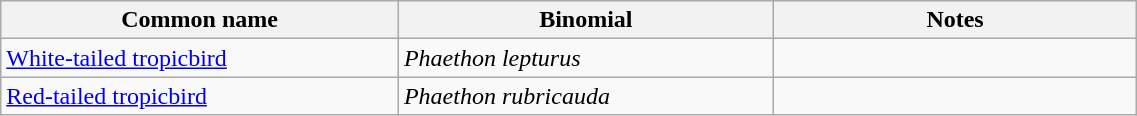<table width=60% class="wikitable">
<tr>
<th width=35%>Common name</th>
<th width=33%>Binomial</th>
<th width=32%>Notes</th>
</tr>
<tr>
<td><a href='#'>White-tailed tropicbird</a></td>
<td><em>Phaethon lepturus</em></td>
<td></td>
</tr>
<tr>
<td><a href='#'>Red-tailed tropicbird</a></td>
<td><em>Phaethon rubricauda</em></td>
<td></td>
</tr>
</table>
